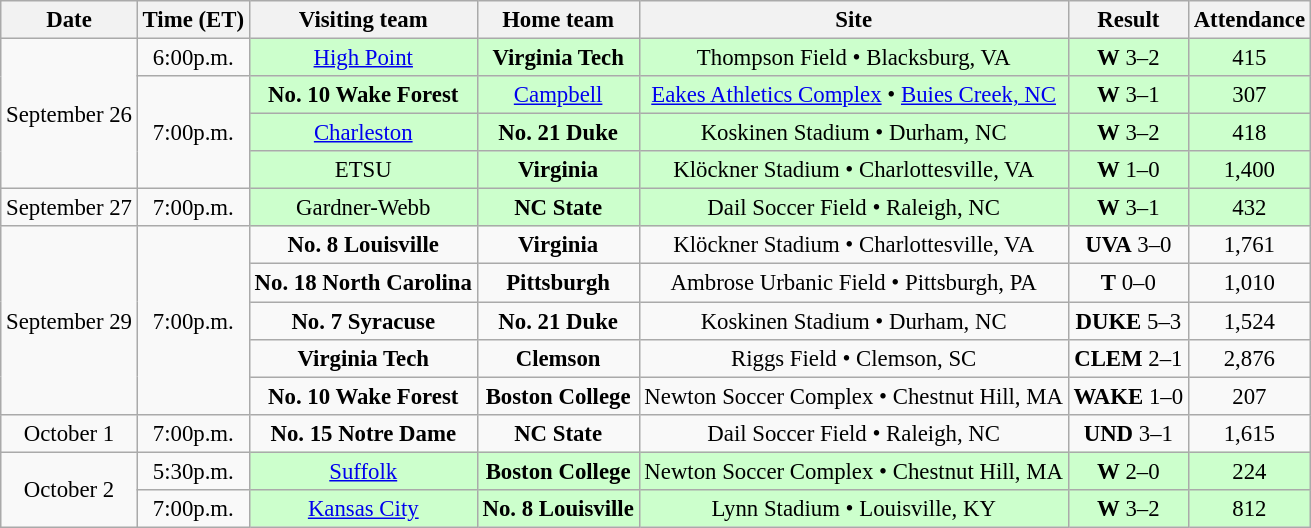<table class="wikitable" style="font-size:95%; text-align: center;">
<tr>
<th>Date</th>
<th>Time (ET)</th>
<th>Visiting team</th>
<th>Home team</th>
<th>Site</th>
<th>Result</th>
<th>Attendance</th>
</tr>
<tr>
<td rowspan=4>September 26</td>
<td>6:00p.m.</td>
<td style="background:#cfc;"><a href='#'>High Point</a></td>
<td style="background:#cfc;"><strong>Virginia Tech</strong></td>
<td style="background:#cfc;">Thompson Field • Blacksburg, VA</td>
<td style="background:#cfc;"><strong>W</strong> 3–2</td>
<td style="background:#cfc;">415</td>
</tr>
<tr>
<td rowspan=3>7:00p.m.</td>
<td style="background:#cfc;"><strong>No. 10 Wake Forest</strong></td>
<td style="background:#cfc;"><a href='#'>Campbell</a></td>
<td style="background:#cfc;"><a href='#'>Eakes Athletics Complex</a> • <a href='#'>Buies Creek, NC</a></td>
<td style="background:#cfc;"><strong>W</strong> 3–1</td>
<td style="background:#cfc;">307</td>
</tr>
<tr>
<td style="background:#cfc;"><a href='#'>Charleston</a></td>
<td style="background:#cfc;"><strong>No. 21 Duke</strong></td>
<td style="background:#cfc;">Koskinen Stadium • Durham, NC</td>
<td style="background:#cfc;"><strong>W</strong> 3–2</td>
<td style="background:#cfc;">418</td>
</tr>
<tr>
<td style="background:#cfc;">ETSU</td>
<td style="background:#cfc;"><strong>Virginia</strong></td>
<td style="background:#cfc;">Klöckner Stadium • Charlottesville, VA</td>
<td style="background:#cfc;"><strong>W</strong> 1–0</td>
<td style="background:#cfc;">1,400</td>
</tr>
<tr>
<td>September 27</td>
<td>7:00p.m.</td>
<td style="background:#cfc;">Gardner-Webb</td>
<td style="background:#cfc;"><strong>NC State</strong></td>
<td style="background:#cfc;">Dail Soccer Field • Raleigh, NC</td>
<td style="background:#cfc;"><strong>W</strong> 3–1</td>
<td style="background:#cfc;">432</td>
</tr>
<tr>
<td rowspan=5>September 29</td>
<td rowspan=5>7:00p.m.</td>
<td><strong>No. 8 Louisville</strong></td>
<td><strong>Virginia</strong></td>
<td>Klöckner Stadium • Charlottesville, VA</td>
<td><strong>UVA</strong> 3–0</td>
<td>1,761</td>
</tr>
<tr>
<td><strong>No. 18 North Carolina</strong></td>
<td><strong>Pittsburgh</strong></td>
<td>Ambrose Urbanic Field • Pittsburgh, PA</td>
<td><strong>T</strong> 0–0</td>
<td>1,010</td>
</tr>
<tr>
<td><strong>No. 7 Syracuse</strong></td>
<td><strong>No. 21 Duke</strong></td>
<td>Koskinen Stadium • Durham, NC</td>
<td><strong>DUKE</strong> 5–3</td>
<td>1,524</td>
</tr>
<tr>
<td><strong>Virginia Tech</strong></td>
<td><strong>Clemson</strong></td>
<td>Riggs Field • Clemson, SC</td>
<td><strong>CLEM</strong> 2–1</td>
<td>2,876</td>
</tr>
<tr>
<td><strong>No. 10 Wake Forest</strong></td>
<td><strong>Boston College</strong></td>
<td>Newton Soccer Complex • Chestnut Hill, MA</td>
<td><strong>WAKE</strong> 1–0</td>
<td>207</td>
</tr>
<tr>
<td>October 1</td>
<td>7:00p.m.</td>
<td><strong>No. 15 Notre Dame</strong></td>
<td><strong>NC State</strong></td>
<td>Dail Soccer Field • Raleigh, NC</td>
<td><strong>UND</strong> 3–1</td>
<td>1,615</td>
</tr>
<tr>
<td rowspan=2>October 2</td>
<td>5:30p.m.</td>
<td style="background:#cfc;"><a href='#'>Suffolk</a></td>
<td style="background:#cfc;"><strong>Boston College</strong></td>
<td style="background:#cfc;">Newton Soccer Complex • Chestnut Hill, MA</td>
<td style="background:#cfc;"><strong>W</strong> 2–0</td>
<td style="background:#cfc;">224</td>
</tr>
<tr>
<td>7:00p.m.</td>
<td style="background:#cfc;"><a href='#'>Kansas City</a></td>
<td style="background:#cfc;"><strong>No. 8 Louisville</strong></td>
<td style="background:#cfc;">Lynn Stadium • Louisville, KY</td>
<td style="background:#cfc;"><strong>W</strong> 3–2</td>
<td style="background:#cfc;">812</td>
</tr>
</table>
